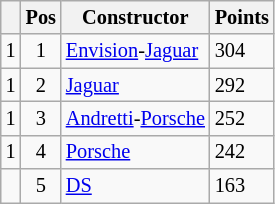<table class="wikitable" style="font-size: 85%;">
<tr>
<th></th>
<th>Pos</th>
<th>Constructor</th>
<th>Points</th>
</tr>
<tr>
<td align="left"> 1</td>
<td align="center">1</td>
<td> <a href='#'>Envision</a>-<a href='#'>Jaguar</a></td>
<td align="left">304</td>
</tr>
<tr>
<td align="left"> 1</td>
<td align="center">2</td>
<td> <a href='#'>Jaguar</a></td>
<td align="left">292</td>
</tr>
<tr>
<td align="left"> 1</td>
<td align="center">3</td>
<td> <a href='#'>Andretti</a>-<a href='#'>Porsche</a></td>
<td align="left">252</td>
</tr>
<tr>
<td align="left"> 1</td>
<td align="center">4</td>
<td> <a href='#'>Porsche</a></td>
<td align="left">242</td>
</tr>
<tr>
<td align="left"></td>
<td align="center">5</td>
<td> <a href='#'>DS</a></td>
<td align="left">163</td>
</tr>
</table>
